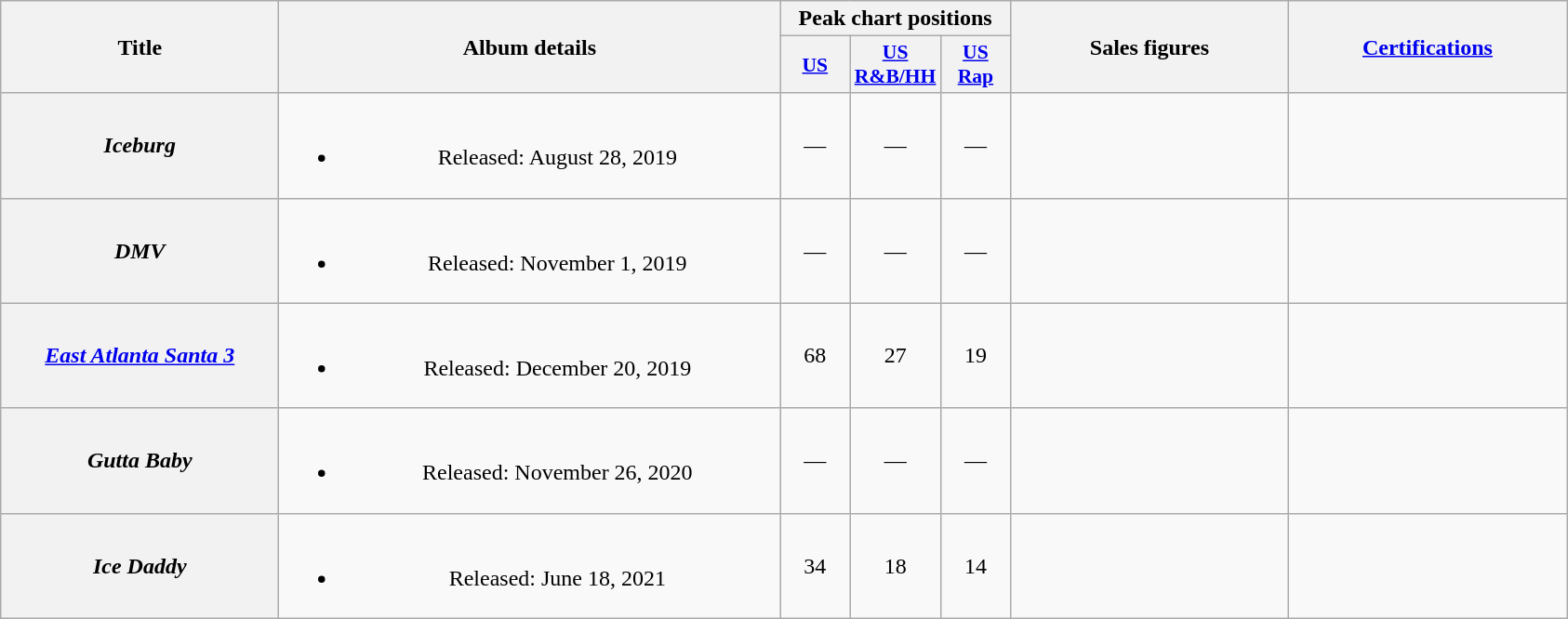<table class="wikitable plainrowheaders" style="text-align:center;">
<tr>
<th scope="col" rowspan="2" style="width:12em;">Title</th>
<th scope="col" rowspan="2" style="width:22em;">Album details</th>
<th colspan="3" scope="col">Peak chart positions</th>
<th scope="col" rowspan="2" style="width:12em;">Sales figures</th>
<th scope="col" rowspan="2" style="width:12em;"><a href='#'>Certifications</a></th>
</tr>
<tr>
<th scope="col" style="width:3em;font-size:90%;"><a href='#'>US</a></th>
<th scope="col" style="width:3em;font-size:90%;"><a href='#'>US<br>R&B/HH</a></th>
<th scope="col" style="width:3em;font-size:90%;"><a href='#'>US<br>Rap</a></th>
</tr>
<tr>
<th scope="row"><em>Iceburg</em><br></th>
<td><br><ul><li>Released: August 28, 2019</li></ul></td>
<td>—</td>
<td>—</td>
<td>—</td>
<td></td>
<td></td>
</tr>
<tr>
<th scope="row"><em>DMV</em><br></th>
<td><br><ul><li>Released: November 1, 2019</li></ul></td>
<td>—</td>
<td>—</td>
<td>—</td>
<td></td>
<td></td>
</tr>
<tr>
<th scope="row"><em><a href='#'>East Atlanta Santa 3</a></em><br></th>
<td><br><ul><li>Released: December 20, 2019</li></ul></td>
<td>68</td>
<td>27</td>
<td>19</td>
<td></td>
<td></td>
</tr>
<tr>
<th scope="row"><em>Gutta Baby</em><br></th>
<td><br><ul><li>Released: November 26, 2020</li></ul></td>
<td>—</td>
<td>—</td>
<td>—</td>
<td></td>
<td></td>
</tr>
<tr>
<th scope="row"><em>Ice Daddy</em><br></th>
<td><br><ul><li>Released: June 18, 2021</li></ul></td>
<td>34</td>
<td>18</td>
<td>14</td>
<td></td>
<td></td>
</tr>
</table>
